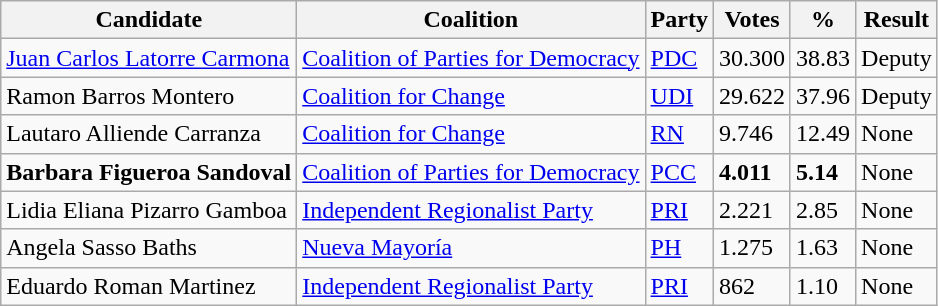<table class="wikitable">
<tr>
<th>Candidate</th>
<th>Coalition</th>
<th>Party</th>
<th>Votes</th>
<th>%</th>
<th>Result</th>
</tr>
<tr>
<td><a href='#'>Juan Carlos Latorre Carmona</a></td>
<td><a href='#'>Coalition of Parties for Democracy</a></td>
<td><a href='#'>PDC</a></td>
<td>30.300</td>
<td>38.83</td>
<td>Deputy</td>
</tr>
<tr>
<td>Ramon Barros Montero</td>
<td><a href='#'>Coalition for Change</a></td>
<td><a href='#'>UDI</a></td>
<td>29.622</td>
<td>37.96</td>
<td>Deputy</td>
</tr>
<tr>
<td>Lautaro Alliende Carranza</td>
<td><a href='#'>Coalition for Change</a></td>
<td><a href='#'>RN</a></td>
<td>9.746</td>
<td>12.49</td>
<td>None</td>
</tr>
<tr>
<td><strong>Barbara Figueroa Sandoval</strong></td>
<td><a href='#'>Coalition of Parties for Democracy</a></td>
<td><a href='#'>PCC</a></td>
<td><strong>4.011</strong></td>
<td><strong>5.14</strong></td>
<td>None</td>
</tr>
<tr>
<td>Lidia Eliana Pizarro Gamboa</td>
<td><a href='#'>Independent Regionalist Party</a></td>
<td><a href='#'>PRI</a></td>
<td>2.221</td>
<td>2.85</td>
<td>None</td>
</tr>
<tr>
<td>Angela Sasso Baths</td>
<td><a href='#'>Nueva Mayoría</a></td>
<td><a href='#'>PH</a></td>
<td>1.275</td>
<td>1.63</td>
<td>None</td>
</tr>
<tr>
<td>Eduardo Roman Martinez</td>
<td><a href='#'>Independent Regionalist Party</a></td>
<td><a href='#'>PRI</a></td>
<td>862</td>
<td>1.10</td>
<td>None</td>
</tr>
</table>
